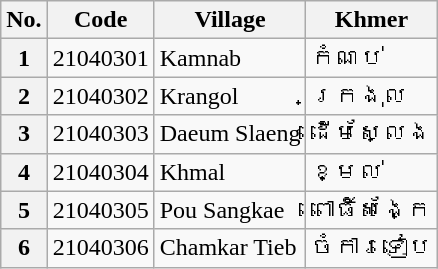<table class="wikitable sortable mw-collapsible">
<tr>
<th>No.</th>
<th>Code</th>
<th>Village</th>
<th>Khmer</th>
</tr>
<tr>
<th>1</th>
<td>21040301</td>
<td>Kamnab</td>
<td>កំណប់</td>
</tr>
<tr>
<th>2</th>
<td>21040302</td>
<td>Krangol</td>
<td>ក្រងុល</td>
</tr>
<tr>
<th>3</th>
<td>21040303</td>
<td>Daeum Slaeng</td>
<td>ដើមស្លែង</td>
</tr>
<tr>
<th>4</th>
<td>21040304</td>
<td>Khmal</td>
<td>ខ្មល់</td>
</tr>
<tr>
<th>5</th>
<td>21040305</td>
<td>Pou Sangkae</td>
<td>ពោធិ៍សង្កែ</td>
</tr>
<tr>
<th>6</th>
<td>21040306</td>
<td>Chamkar Tieb</td>
<td>ចំការទៀប</td>
</tr>
</table>
